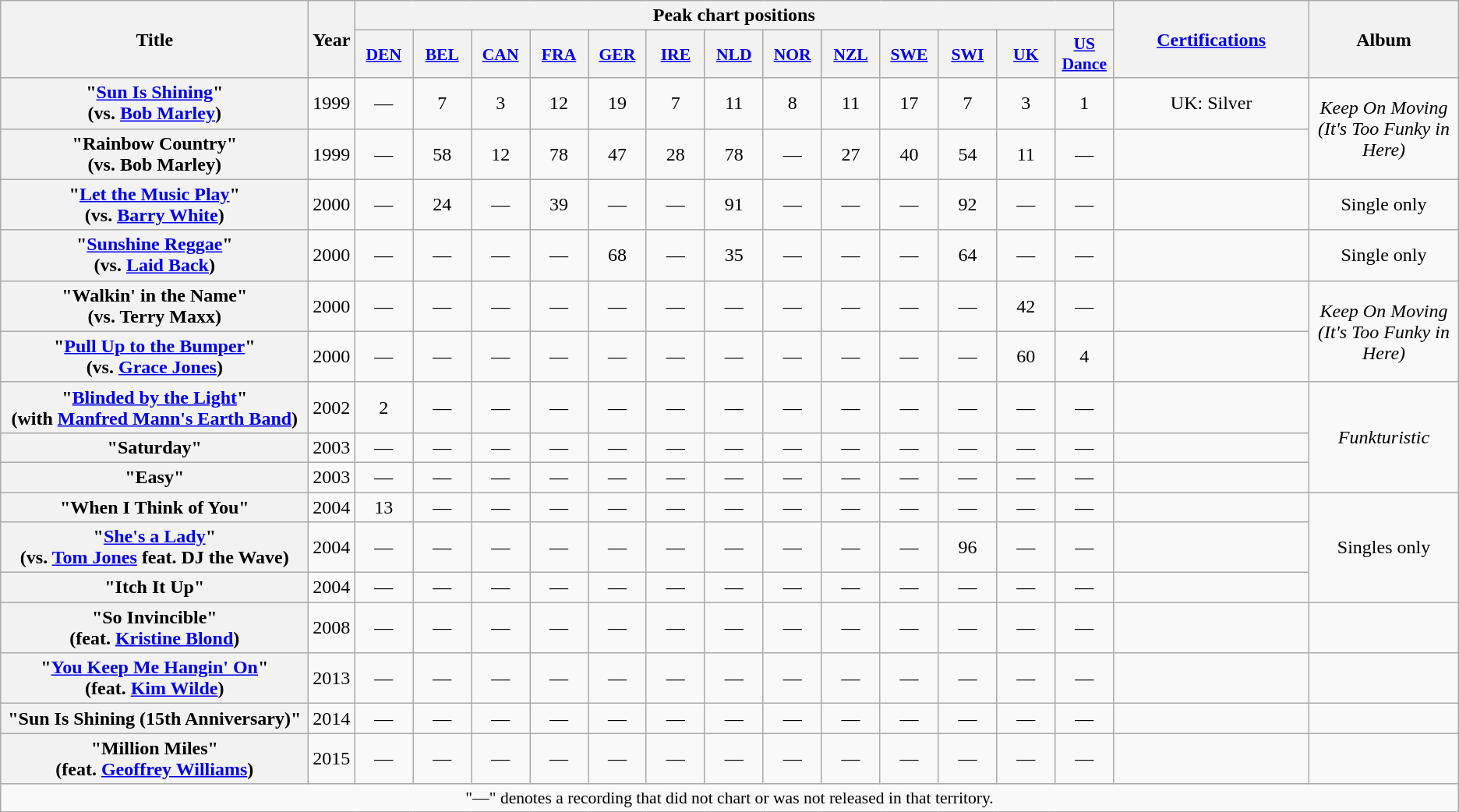<table class="wikitable plainrowheaders" style="text-align:center;" border="1">
<tr>
<th scope="col" rowspan="2" style="width:16em;">Title</th>
<th scope="col" rowspan="2">Year</th>
<th scope="col" colspan="13">Peak chart positions</th>
<th scope="col" rowspan="2" style="width:10em;"><a href='#'>Certifications</a></th>
<th scope="col" rowspan="2">Album</th>
</tr>
<tr>
<th scope="col" style="width:3em;font-size:90%;"><a href='#'>DEN</a><br></th>
<th scope="col" style="width:3em;font-size:90%;"><a href='#'>BEL</a></th>
<th scope="col" style="width:3em;font-size:90%;"><a href='#'>CAN</a></th>
<th scope="col" style="width:3em;font-size:90%;"><a href='#'>FRA</a></th>
<th scope="col" style="width:3em;font-size:90%;"><a href='#'>GER</a><br></th>
<th scope="col" style="width:3em;font-size:90%;"><a href='#'>IRE</a><br></th>
<th scope="col" style="width:3em;font-size:90%;"><a href='#'>NLD</a></th>
<th scope="col" style="width:3em;font-size:90%;"><a href='#'>NOR</a></th>
<th scope="col" style="width:3em;font-size:90%;"><a href='#'>NZL</a></th>
<th scope="col" style="width:3em;font-size:90%;"><a href='#'>SWE</a></th>
<th scope="col" style="width:3em;font-size:90%;"><a href='#'>SWI</a><br></th>
<th scope="col" style="width:3em;font-size:90%;"><a href='#'>UK</a><br></th>
<th scope="col" style="width:3em;font-size:90%;"><a href='#'>US<br>Dance</a></th>
</tr>
<tr>
<th scope="row">"<a href='#'>Sun Is Shining</a>"<br><span>(vs. <a href='#'>Bob Marley</a>)</span></th>
<td>1999</td>
<td>—</td>
<td>7</td>
<td>3</td>
<td>12</td>
<td>19</td>
<td>7</td>
<td>11</td>
<td>8</td>
<td>11</td>
<td>17</td>
<td>7</td>
<td>3</td>
<td>1</td>
<td>UK: Silver</td>
<td rowspan="2"><em>Keep On Moving (It's Too Funky in Here)</em></td>
</tr>
<tr>
<th scope="row">"Rainbow Country"<br><span>(vs. Bob Marley)</span></th>
<td>1999</td>
<td>—</td>
<td>58</td>
<td>12</td>
<td>78</td>
<td>47</td>
<td>28</td>
<td>78</td>
<td>—</td>
<td>27</td>
<td>40</td>
<td>54</td>
<td>11</td>
<td>—</td>
<td></td>
</tr>
<tr>
<th scope="row">"<a href='#'>Let the Music Play</a>"<br><span>(vs. <a href='#'>Barry White</a>)</span></th>
<td>2000</td>
<td>—</td>
<td>24</td>
<td>—</td>
<td>39</td>
<td>—</td>
<td>—</td>
<td>91</td>
<td>—</td>
<td>—</td>
<td>—</td>
<td>92</td>
<td>—</td>
<td>—</td>
<td></td>
<td>Single only</td>
</tr>
<tr>
<th scope="row">"<a href='#'>Sunshine Reggae</a>"<br><span>(vs. <a href='#'>Laid Back</a>)</span></th>
<td>2000</td>
<td>—</td>
<td>—</td>
<td>—</td>
<td>—</td>
<td>68</td>
<td>—</td>
<td>35</td>
<td>—</td>
<td>—</td>
<td>—</td>
<td>64</td>
<td>—</td>
<td>—</td>
<td></td>
<td>Single only</td>
</tr>
<tr>
<th scope="row">"Walkin' in the Name"<br><span>(vs. Terry Maxx)</span></th>
<td>2000</td>
<td>—</td>
<td>—</td>
<td>—</td>
<td>—</td>
<td>—</td>
<td>—</td>
<td>—</td>
<td>—</td>
<td>—</td>
<td>—</td>
<td>—</td>
<td>42</td>
<td>—</td>
<td></td>
<td rowspan="2"><em>Keep On Moving (It's Too Funky in Here)</em></td>
</tr>
<tr>
<th scope="row">"<a href='#'>Pull Up to the Bumper</a>"<br><span>(vs. <a href='#'>Grace Jones</a>)</span></th>
<td>2000</td>
<td>—</td>
<td>—</td>
<td>—</td>
<td>—</td>
<td>—</td>
<td>—</td>
<td>—</td>
<td>—</td>
<td>—</td>
<td>—</td>
<td>—</td>
<td>60</td>
<td>4</td>
<td></td>
</tr>
<tr>
<th scope="row">"<a href='#'>Blinded by the Light</a>"<br><span>(with <a href='#'>Manfred Mann's Earth Band</a>)</span></th>
<td>2002</td>
<td>2</td>
<td>—</td>
<td>—</td>
<td>—</td>
<td>—</td>
<td>—</td>
<td>—</td>
<td>—</td>
<td>—</td>
<td>—</td>
<td>—</td>
<td>—</td>
<td>—</td>
<td></td>
<td rowspan="3"><em>Funkturistic</em></td>
</tr>
<tr>
<th scope="row">"Saturday"</th>
<td>2003</td>
<td>—</td>
<td>—</td>
<td>—</td>
<td>—</td>
<td>—</td>
<td>—</td>
<td>—</td>
<td>—</td>
<td>—</td>
<td>—</td>
<td>—</td>
<td>—</td>
<td>—</td>
<td></td>
</tr>
<tr>
<th scope="row">"Easy"</th>
<td>2003</td>
<td>—</td>
<td>—</td>
<td>—</td>
<td>—</td>
<td>—</td>
<td>—</td>
<td>—</td>
<td>—</td>
<td>—</td>
<td>—</td>
<td>—</td>
<td>—</td>
<td>—</td>
<td></td>
</tr>
<tr>
<th scope="row">"When I Think of You"</th>
<td>2004</td>
<td>13</td>
<td>—</td>
<td>—</td>
<td>—</td>
<td>—</td>
<td>—</td>
<td>—</td>
<td>—</td>
<td>—</td>
<td>—</td>
<td>—</td>
<td>—</td>
<td>—</td>
<td></td>
<td rowspan="3">Singles only</td>
</tr>
<tr>
<th scope="row">"<a href='#'>She's a Lady</a>"<br><span>(vs. <a href='#'>Tom Jones</a> feat. DJ the Wave)</span></th>
<td>2004</td>
<td>—</td>
<td>—</td>
<td>—</td>
<td>—</td>
<td>—</td>
<td>—</td>
<td>—</td>
<td>—</td>
<td>—</td>
<td>—</td>
<td>96</td>
<td>—</td>
<td>—</td>
<td></td>
</tr>
<tr>
<th scope="row">"Itch It Up"</th>
<td>2004</td>
<td>—</td>
<td>—</td>
<td>—</td>
<td>—</td>
<td>—</td>
<td>—</td>
<td>—</td>
<td>—</td>
<td>—</td>
<td>—</td>
<td>—</td>
<td>—</td>
<td>—</td>
<td></td>
</tr>
<tr>
<th scope="row">"So Invincible"<br><span>(feat. <a href='#'>Kristine Blond</a>)</span></th>
<td>2008</td>
<td>—</td>
<td>—</td>
<td>—</td>
<td>—</td>
<td>—</td>
<td>—</td>
<td>—</td>
<td>—</td>
<td>—</td>
<td>—</td>
<td>—</td>
<td>—</td>
<td>—</td>
<td></td>
<td></td>
</tr>
<tr>
<th scope="row">"<a href='#'>You Keep Me Hangin' On</a>"<br><span>(feat. <a href='#'>Kim Wilde</a>)</span></th>
<td>2013</td>
<td>—</td>
<td>—</td>
<td>—</td>
<td>—</td>
<td>—</td>
<td>—</td>
<td>—</td>
<td>—</td>
<td>—</td>
<td>—</td>
<td>—</td>
<td>—</td>
<td>—</td>
<td></td>
<td></td>
</tr>
<tr>
<th scope="row">"Sun Is Shining (15th Anniversary)"</th>
<td>2014</td>
<td>—</td>
<td>—</td>
<td>—</td>
<td>—</td>
<td>—</td>
<td>—</td>
<td>—</td>
<td>—</td>
<td>—</td>
<td>—</td>
<td>—</td>
<td>—</td>
<td>—</td>
<td></td>
<td></td>
</tr>
<tr>
<th scope="row">"Million Miles"<br><span>(feat. <a href='#'>Geoffrey Williams</a>)</span></th>
<td>2015</td>
<td>—</td>
<td>—</td>
<td>—</td>
<td>—</td>
<td>—</td>
<td>—</td>
<td>—</td>
<td>—</td>
<td>—</td>
<td>—</td>
<td>—</td>
<td>—</td>
<td>—</td>
<td></td>
<td></td>
</tr>
<tr>
<td colspan="17" style="font-size:90%">"—" denotes a recording that did not chart or was not released in that territory.</td>
</tr>
</table>
